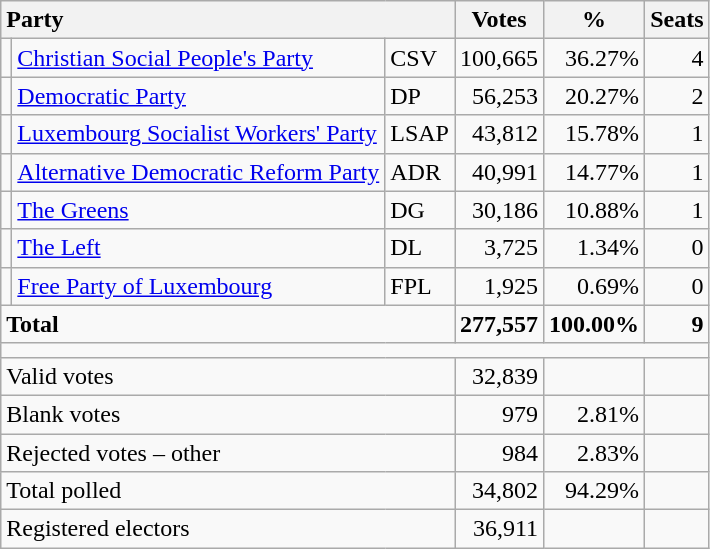<table class="wikitable" border="1" style="text-align:right;">
<tr>
<th style="text-align:left;" valign=bottom colspan=3>Party</th>
<th align=center valign=bottom width="50">Votes</th>
<th align=center valign=bottom width="50">%</th>
<th align=center>Seats</th>
</tr>
<tr>
<td></td>
<td align=left><a href='#'>Christian Social People's Party</a></td>
<td align=left>CSV</td>
<td>100,665</td>
<td>36.27%</td>
<td>4</td>
</tr>
<tr>
<td></td>
<td align=left><a href='#'>Democratic Party</a></td>
<td align=left>DP</td>
<td>56,253</td>
<td>20.27%</td>
<td>2</td>
</tr>
<tr>
<td></td>
<td align=left><a href='#'>Luxembourg Socialist Workers' Party</a></td>
<td align=left>LSAP</td>
<td>43,812</td>
<td>15.78%</td>
<td>1</td>
</tr>
<tr>
<td></td>
<td align=left><a href='#'>Alternative Democratic Reform Party</a></td>
<td align=left>ADR</td>
<td>40,991</td>
<td>14.77%</td>
<td>1</td>
</tr>
<tr>
<td></td>
<td align=left><a href='#'>The Greens</a></td>
<td align=left>DG</td>
<td>30,186</td>
<td>10.88%</td>
<td>1</td>
</tr>
<tr>
<td></td>
<td align=left><a href='#'>The Left</a></td>
<td align=left>DL</td>
<td>3,725</td>
<td>1.34%</td>
<td>0</td>
</tr>
<tr>
<td></td>
<td align=left><a href='#'>Free Party of Luxembourg</a></td>
<td align=left>FPL</td>
<td>1,925</td>
<td>0.69%</td>
<td>0</td>
</tr>
<tr style="font-weight:bold">
<td align=left colspan=3>Total</td>
<td>277,557</td>
<td>100.00%</td>
<td>9</td>
</tr>
<tr>
<td colspan=6 height="2"></td>
</tr>
<tr>
<td align=left colspan=3>Valid votes</td>
<td>32,839</td>
<td></td>
<td></td>
</tr>
<tr>
<td align=left colspan=3>Blank votes</td>
<td>979</td>
<td>2.81%</td>
<td></td>
</tr>
<tr>
<td align=left colspan=3>Rejected votes – other</td>
<td>984</td>
<td>2.83%</td>
<td></td>
</tr>
<tr>
<td align=left colspan=3>Total polled</td>
<td>34,802</td>
<td>94.29%</td>
<td></td>
</tr>
<tr>
<td align=left colspan=3>Registered electors</td>
<td>36,911</td>
<td></td>
<td></td>
</tr>
</table>
